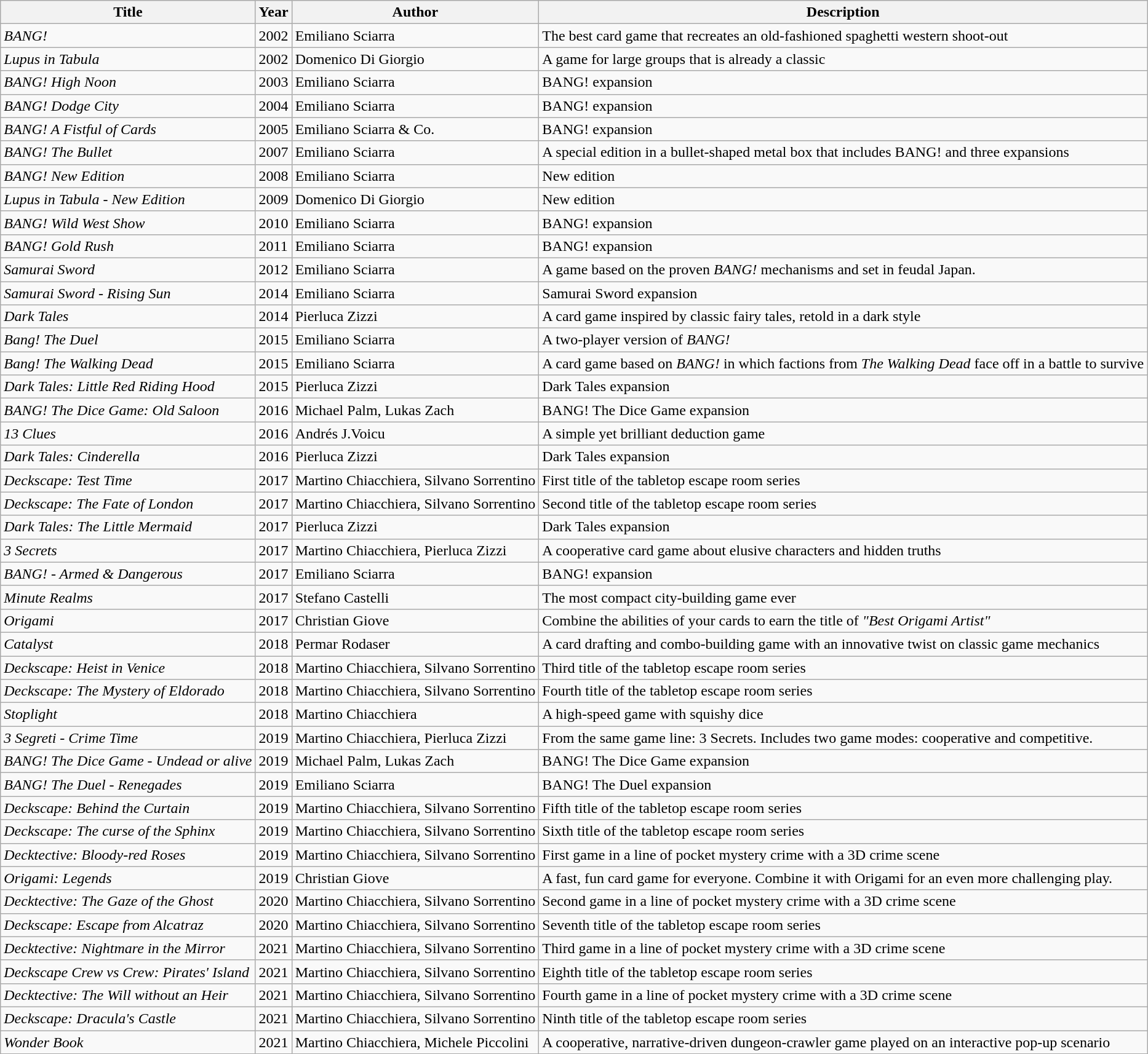<table class="wikitable">
<tr>
<th>Title</th>
<th>Year</th>
<th>Author</th>
<th>Description</th>
</tr>
<tr>
<td><em>BANG!</em></td>
<td>2002</td>
<td>Emiliano Sciarra</td>
<td>The best card game that recreates an old-fashioned spaghetti western shoot-out</td>
</tr>
<tr>
<td><em>Lupus in Tabula</em></td>
<td>2002</td>
<td>Domenico Di Giorgio</td>
<td>A game for large groups that is already a classic</td>
</tr>
<tr>
<td><em>BANG! High Noon</em></td>
<td>2003</td>
<td>Emiliano Sciarra</td>
<td>BANG! expansion</td>
</tr>
<tr>
<td><em>BANG! Dodge City</em></td>
<td>2004</td>
<td>Emiliano Sciarra</td>
<td>BANG! expansion</td>
</tr>
<tr>
<td><em>BANG! A Fistful of Cards</em></td>
<td>2005</td>
<td>Emiliano Sciarra & Co.</td>
<td>BANG! expansion</td>
</tr>
<tr>
<td><em>BANG! The Bullet</em></td>
<td>2007</td>
<td>Emiliano Sciarra</td>
<td>A special edition in a bullet-shaped metal box that includes BANG! and three expansions</td>
</tr>
<tr>
<td><em>BANG! New Edition</em></td>
<td>2008</td>
<td>Emiliano Sciarra</td>
<td>New edition</td>
</tr>
<tr>
<td><em>Lupus in Tabula - New Edition</em></td>
<td>2009</td>
<td>Domenico Di Giorgio</td>
<td>New edition</td>
</tr>
<tr>
<td><em>BANG! Wild West Show</em></td>
<td>2010</td>
<td>Emiliano Sciarra</td>
<td>BANG! expansion</td>
</tr>
<tr>
<td><em>BANG! Gold Rush</em></td>
<td>2011</td>
<td>Emiliano Sciarra</td>
<td>BANG! expansion</td>
</tr>
<tr>
<td><em>Samurai Sword</em></td>
<td>2012</td>
<td>Emiliano Sciarra</td>
<td>A game based on the proven <em>BANG!</em> mechanisms and set in feudal Japan.</td>
</tr>
<tr>
<td><em>Samurai Sword - Rising Sun</em></td>
<td>2014</td>
<td>Emiliano Sciarra</td>
<td>Samurai Sword expansion</td>
</tr>
<tr>
<td><em>Dark Tales</em></td>
<td>2014</td>
<td>Pierluca Zizzi</td>
<td>A card game inspired by classic fairy tales, retold in a dark style</td>
</tr>
<tr>
<td><em>Bang! The Duel</em></td>
<td>2015</td>
<td>Emiliano Sciarra</td>
<td>A two-player version of <em>BANG!</em></td>
</tr>
<tr>
<td><em>Bang! The Walking Dead</em></td>
<td>2015</td>
<td>Emiliano Sciarra</td>
<td>A card game based on <em>BANG!</em> in which factions from <em>The Walking Dead</em> face off in a battle to survive</td>
</tr>
<tr>
<td><em>Dark Tales: Little Red Riding Hood</em></td>
<td>2015</td>
<td>Pierluca Zizzi</td>
<td>Dark Tales expansion</td>
</tr>
<tr>
<td><em>BANG! The Dice Game: Old Saloon</em></td>
<td>2016</td>
<td>Michael Palm, Lukas Zach</td>
<td>BANG! The Dice Game expansion</td>
</tr>
<tr>
<td><em>13 Clues</em></td>
<td>2016</td>
<td>Andrés J.Voicu</td>
<td>A simple yet brilliant deduction game</td>
</tr>
<tr>
<td><em>Dark Tales: Cinderella</em></td>
<td>2016</td>
<td>Pierluca Zizzi</td>
<td>Dark Tales expansion</td>
</tr>
<tr>
<td><em>Deckscape: Test Time</em></td>
<td>2017</td>
<td>Martino Chiacchiera, Silvano Sorrentino</td>
<td>First title of the tabletop escape room series</td>
</tr>
<tr>
<td><em>Deckscape: The Fate of London</em></td>
<td>2017</td>
<td>Martino Chiacchiera, Silvano Sorrentino</td>
<td>Second title of the tabletop escape room series</td>
</tr>
<tr>
<td><em>Dark Tales: The Little Mermaid</em></td>
<td>2017</td>
<td>Pierluca Zizzi</td>
<td>Dark Tales expansion</td>
</tr>
<tr>
<td><em>3 Secrets</em></td>
<td>2017</td>
<td>Martino Chiacchiera, Pierluca Zizzi</td>
<td>A cooperative card game about elusive characters and hidden truths</td>
</tr>
<tr>
<td><em>BANG! - Armed & Dangerous</em></td>
<td>2017</td>
<td>Emiliano Sciarra</td>
<td>BANG! expansion</td>
</tr>
<tr>
<td><em>Minute Realms</em></td>
<td>2017</td>
<td>Stefano Castelli</td>
<td>The most compact city-building game ever</td>
</tr>
<tr>
<td><em>Origami</em></td>
<td>2017</td>
<td>Christian Giove</td>
<td>Combine the abilities of your cards to earn the title of <em>"Best Origami Artist"</em></td>
</tr>
<tr>
<td><em>Catalyst</em></td>
<td>2018</td>
<td>Permar Rodaser</td>
<td>A card drafting and combo-building game with an innovative twist on classic game mechanics</td>
</tr>
<tr>
<td><em>Deckscape: Heist in Venice</em></td>
<td>2018</td>
<td>Martino Chiacchiera, Silvano Sorrentino</td>
<td>Third title of the tabletop escape room series</td>
</tr>
<tr>
<td><em>Deckscape: The Mystery of Eldorado</em></td>
<td>2018</td>
<td>Martino Chiacchiera, Silvano Sorrentino</td>
<td>Fourth title of the tabletop escape room series</td>
</tr>
<tr>
<td><em>Stoplight</em></td>
<td>2018</td>
<td>Martino Chiacchiera</td>
<td>A high-speed game with squishy dice</td>
</tr>
<tr>
<td><em>3 Segreti - Crime Time</em></td>
<td>2019</td>
<td>Martino Chiacchiera, Pierluca Zizzi</td>
<td>From the same game line: 3 Secrets. Includes two game modes: cooperative and competitive.</td>
</tr>
<tr>
<td><em>BANG! The Dice Game - Undead or alive</em></td>
<td>2019</td>
<td>Michael Palm, Lukas Zach</td>
<td>BANG! The Dice Game expansion</td>
</tr>
<tr>
<td><em>BANG! The Duel - Renegades</em></td>
<td>2019</td>
<td>Emiliano Sciarra</td>
<td>BANG! The Duel expansion</td>
</tr>
<tr>
<td><em>Deckscape: Behind the Curtain</em></td>
<td>2019</td>
<td>Martino Chiacchiera, Silvano Sorrentino</td>
<td>Fifth title of the tabletop escape room series</td>
</tr>
<tr>
<td><em>Deckscape: The curse of the Sphinx</em></td>
<td>2019</td>
<td>Martino Chiacchiera, Silvano Sorrentino</td>
<td>Sixth title of the tabletop escape room series</td>
</tr>
<tr>
<td><em>Decktective: Bloody-red Roses</em></td>
<td>2019</td>
<td>Martino Chiacchiera, Silvano Sorrentino</td>
<td>First game in a line of pocket mystery crime with a 3D crime scene</td>
</tr>
<tr>
<td><em>Origami: Legends</em></td>
<td>2019</td>
<td>Christian Giove</td>
<td>A fast, fun card game for everyone. Combine it with Origami for an even more challenging play.</td>
</tr>
<tr>
<td><em>Decktective: The Gaze of the Ghost</em></td>
<td>2020</td>
<td>Martino Chiacchiera, Silvano Sorrentino</td>
<td>Second game in a line of pocket mystery crime with a 3D crime scene</td>
</tr>
<tr>
<td><em>Deckscape: Escape from Alcatraz</em></td>
<td>2020</td>
<td>Martino Chiacchiera, Silvano Sorrentino</td>
<td>Seventh title of the tabletop escape room series</td>
</tr>
<tr>
<td><em>Decktective: Nightmare in the Mirror</em></td>
<td>2021</td>
<td>Martino Chiacchiera, Silvano Sorrentino</td>
<td>Third game in a line of pocket mystery crime with a 3D crime scene</td>
</tr>
<tr>
<td><em>Deckscape Crew vs Crew: Pirates' Island</em></td>
<td>2021</td>
<td>Martino Chiacchiera, Silvano Sorrentino</td>
<td>Eighth title of the tabletop escape room series</td>
</tr>
<tr>
<td><em>Decktective: The Will without an Heir</em></td>
<td>2021</td>
<td>Martino Chiacchiera, Silvano Sorrentino</td>
<td>Fourth game in a line of pocket mystery crime with a 3D crime scene</td>
</tr>
<tr>
<td><em>Deckscape: Dracula's Castle</em></td>
<td>2021</td>
<td>Martino Chiacchiera, Silvano Sorrentino</td>
<td>Ninth title of the tabletop escape room series</td>
</tr>
<tr>
<td><em>Wonder Book</em></td>
<td>2021</td>
<td>Martino Chiacchiera, Michele Piccolini</td>
<td>A cooperative, narrative-driven dungeon-crawler game played on an interactive pop-up scenario</td>
</tr>
</table>
